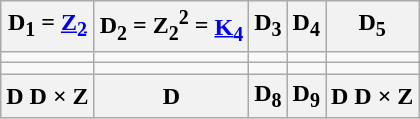<table class=wikitable>
<tr>
<th>D<sub>1</sub> = <a href='#'>Z<sub>2</sub></a></th>
<th>D<sub>2</sub> = Z<sub>2</sub><sup>2</sup> = <a href='#'>K<sub>4</sub></a></th>
<th>D<sub>3</sub></th>
<th>D<sub>4</sub></th>
<th>D<sub>5</sub></th>
</tr>
<tr>
<td></td>
<td></td>
<td></td>
<td></td>
<td></td>
</tr>
<tr>
<td></td>
<td></td>
<td></td>
<td></td>
<td></td>
</tr>
<tr>
<th>D  D × Z</th>
<th>D</th>
<th>D<sub>8</sub></th>
<th>D<sub>9</sub></th>
<th>D  D × Z</th>
</tr>
</table>
